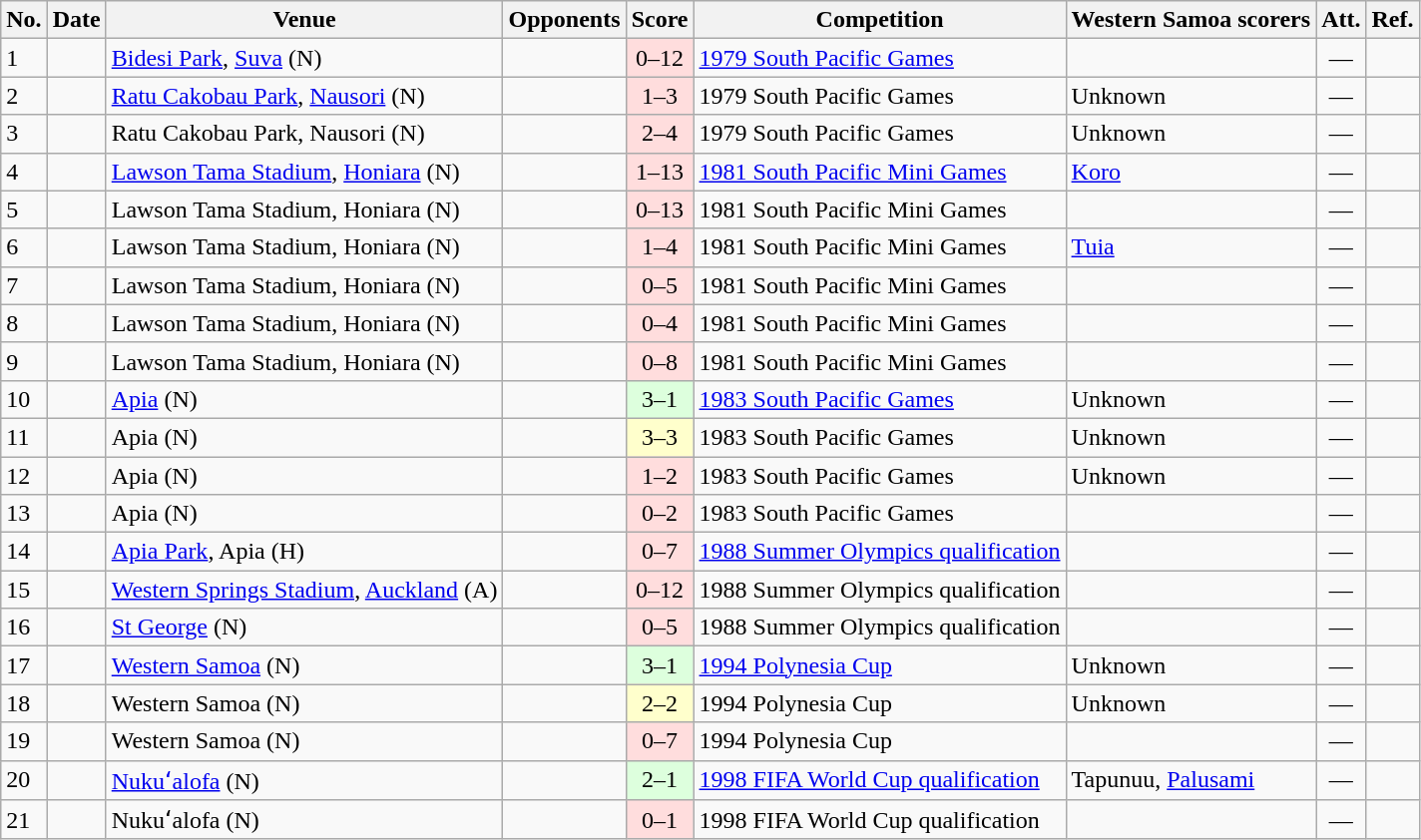<table class="wikitable sortable">
<tr>
<th>No.</th>
<th>Date</th>
<th>Venue</th>
<th>Opponents</th>
<th>Score</th>
<th>Competition</th>
<th class=unsortable>Western Samoa scorers</th>
<th>Att.</th>
<th class=unsortable>Ref.</th>
</tr>
<tr>
<td>1</td>
<td></td>
<td><a href='#'>Bidesi Park</a>, <a href='#'>Suva</a> (N)</td>
<td></td>
<td align=center bgcolor=#ffdddd>0–12</td>
<td><a href='#'>1979 South Pacific Games</a></td>
<td></td>
<td align=center>—</td>
<td></td>
</tr>
<tr>
<td>2</td>
<td></td>
<td><a href='#'>Ratu Cakobau Park</a>, <a href='#'>Nausori</a> (N)</td>
<td></td>
<td align=center bgcolor=#ffdddd>1–3</td>
<td>1979 South Pacific Games</td>
<td>Unknown</td>
<td align=center>—</td>
<td></td>
</tr>
<tr>
<td>3</td>
<td></td>
<td>Ratu Cakobau Park, Nausori (N)</td>
<td></td>
<td align=center bgcolor=#ffdddd>2–4</td>
<td>1979 South Pacific Games</td>
<td>Unknown</td>
<td align=center>—</td>
<td></td>
</tr>
<tr>
<td>4</td>
<td></td>
<td><a href='#'>Lawson Tama Stadium</a>, <a href='#'>Honiara</a> (N)</td>
<td></td>
<td align=center bgcolor=#ffdddd>1–13</td>
<td><a href='#'>1981 South Pacific Mini Games</a></td>
<td><a href='#'>Koro</a></td>
<td align=center>—</td>
<td></td>
</tr>
<tr>
<td>5</td>
<td></td>
<td>Lawson Tama Stadium, Honiara (N)</td>
<td></td>
<td align=center bgcolor=#ffdddd>0–13</td>
<td>1981 South Pacific Mini Games</td>
<td></td>
<td align=center>—</td>
<td></td>
</tr>
<tr>
<td>6</td>
<td></td>
<td>Lawson Tama Stadium, Honiara (N)</td>
<td></td>
<td align=center bgcolor=#ffdddd>1–4</td>
<td>1981 South Pacific Mini Games</td>
<td><a href='#'>Tuia</a></td>
<td align=center>—</td>
<td></td>
</tr>
<tr>
<td>7</td>
<td></td>
<td>Lawson Tama Stadium, Honiara (N)</td>
<td></td>
<td align=center bgcolor=#ffdddd>0–5</td>
<td>1981 South Pacific Mini Games</td>
<td></td>
<td align=center>—</td>
<td></td>
</tr>
<tr>
<td>8</td>
<td></td>
<td>Lawson Tama Stadium, Honiara (N)</td>
<td></td>
<td align=center bgcolor=#ffdddd>0–4</td>
<td>1981 South Pacific Mini Games</td>
<td></td>
<td align=center>—</td>
<td></td>
</tr>
<tr>
<td>9</td>
<td></td>
<td>Lawson Tama Stadium, Honiara (N)</td>
<td></td>
<td align=center bgcolor=#ffdddd>0–8</td>
<td>1981 South Pacific Mini Games</td>
<td></td>
<td align=center>—</td>
<td></td>
</tr>
<tr>
<td>10</td>
<td></td>
<td><a href='#'>Apia</a> (N)</td>
<td></td>
<td align=center bgcolor=#ddffdd>3–1</td>
<td><a href='#'>1983 South Pacific Games</a></td>
<td>Unknown</td>
<td align=center>—</td>
<td></td>
</tr>
<tr>
<td>11</td>
<td></td>
<td>Apia (N)</td>
<td></td>
<td align=center bgcolor=#ffffcc>3–3</td>
<td>1983 South Pacific Games</td>
<td>Unknown</td>
<td align=center>—</td>
<td></td>
</tr>
<tr>
<td>12</td>
<td></td>
<td>Apia (N)</td>
<td></td>
<td align=center bgcolor=#ffdddd>1–2</td>
<td>1983 South Pacific Games</td>
<td>Unknown</td>
<td align=center>—</td>
<td></td>
</tr>
<tr>
<td>13</td>
<td></td>
<td>Apia (N)</td>
<td></td>
<td align=center bgcolor=#ffdddd>0–2</td>
<td>1983 South Pacific Games</td>
<td></td>
<td align=center>—</td>
<td></td>
</tr>
<tr>
<td>14</td>
<td></td>
<td><a href='#'>Apia Park</a>, Apia (H)</td>
<td></td>
<td align=center bgcolor=#ffdddd>0–7</td>
<td><a href='#'>1988 Summer Olympics qualification</a></td>
<td></td>
<td align=center>—</td>
<td></td>
</tr>
<tr>
<td>15</td>
<td></td>
<td><a href='#'>Western Springs Stadium</a>, <a href='#'>Auckland</a> (A)</td>
<td></td>
<td align=center bgcolor=#ffdddd>0–12</td>
<td>1988 Summer Olympics qualification</td>
<td></td>
<td align=center>—</td>
<td></td>
</tr>
<tr>
<td>16</td>
<td></td>
<td><a href='#'>St George</a> (N)</td>
<td></td>
<td align=center bgcolor=#ffdddd>0–5</td>
<td>1988 Summer Olympics qualification</td>
<td></td>
<td align=center>—</td>
<td></td>
</tr>
<tr>
<td>17</td>
<td></td>
<td><a href='#'>Western Samoa</a> (N)</td>
<td></td>
<td align=center bgcolor=#ddffdd>3–1</td>
<td><a href='#'>1994 Polynesia Cup</a></td>
<td>Unknown</td>
<td align=center>—</td>
<td></td>
</tr>
<tr>
<td>18</td>
<td></td>
<td>Western Samoa (N)</td>
<td></td>
<td align=center bgcolor=#ffffcc>2–2</td>
<td>1994 Polynesia Cup</td>
<td>Unknown</td>
<td align=center>—</td>
<td></td>
</tr>
<tr>
<td>19</td>
<td></td>
<td>Western Samoa (N)</td>
<td></td>
<td align=center bgcolor=#ffdddd>0–7</td>
<td>1994 Polynesia Cup</td>
<td></td>
<td align=center>—</td>
<td></td>
</tr>
<tr>
<td>20</td>
<td></td>
<td><a href='#'>Nukuʻalofa</a> (N)</td>
<td></td>
<td align=center bgcolor=#ddffdd>2–1</td>
<td><a href='#'>1998 FIFA World Cup qualification</a></td>
<td>Tapunuu, <a href='#'>Palusami</a></td>
<td align=center>—</td>
<td></td>
</tr>
<tr>
<td>21</td>
<td></td>
<td>Nukuʻalofa (N)</td>
<td></td>
<td align=center bgcolor=#ffdddd>0–1</td>
<td>1998 FIFA World Cup qualification</td>
<td></td>
<td align=center>—</td>
<td></td>
</tr>
</table>
